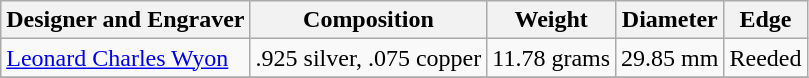<table class="wikitable">
<tr>
<th>Designer and Engraver</th>
<th>Composition</th>
<th>Weight</th>
<th>Diameter</th>
<th>Edge</th>
</tr>
<tr>
<td><a href='#'>Leonard Charles Wyon</a></td>
<td>.925 silver, .075 copper</td>
<td>11.78 grams</td>
<td>29.85 mm</td>
<td>Reeded</td>
</tr>
<tr>
</tr>
</table>
